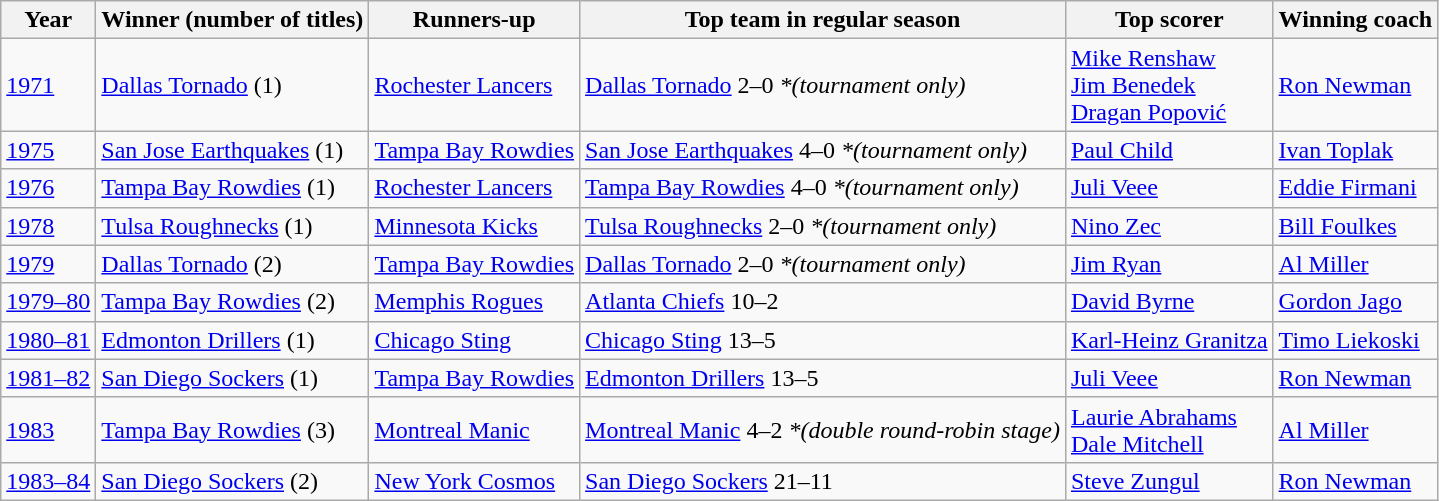<table class="wikitable">
<tr>
<th>Year</th>
<th>Winner (number of titles)</th>
<th>Runners-up</th>
<th>Top team in regular season</th>
<th>Top scorer</th>
<th>Winning coach</th>
</tr>
<tr>
<td><a href='#'>1971</a></td>
<td><a href='#'>Dallas Tornado</a> (1)</td>
<td><a href='#'>Rochester Lancers</a></td>
<td><a href='#'>Dallas Tornado</a> 2–0 <em>*(tournament only)</em></td>
<td> <a href='#'>Mike Renshaw</a><br> <a href='#'>Jim Benedek</a><br> <a href='#'>Dragan Popović</a></td>
<td> <a href='#'>Ron Newman</a></td>
</tr>
<tr>
<td><a href='#'>1975</a></td>
<td><a href='#'>San Jose Earthquakes</a> (1)</td>
<td><a href='#'>Tampa Bay Rowdies</a></td>
<td><a href='#'>San Jose Earthquakes</a> 4–0 <em>*(tournament only)</em></td>
<td> <a href='#'>Paul Child</a></td>
<td> <a href='#'>Ivan Toplak</a></td>
</tr>
<tr>
<td><a href='#'>1976</a></td>
<td><a href='#'>Tampa Bay Rowdies</a> (1)</td>
<td><a href='#'>Rochester Lancers</a></td>
<td><a href='#'>Tampa Bay Rowdies</a> 4–0 <em>*(tournament only)</em></td>
<td> <a href='#'>Juli Veee</a></td>
<td> <a href='#'>Eddie Firmani</a></td>
</tr>
<tr>
<td><a href='#'>1978</a></td>
<td><a href='#'>Tulsa Roughnecks</a> (1)</td>
<td><a href='#'>Minnesota Kicks</a></td>
<td><a href='#'>Tulsa Roughnecks</a> 2–0 <em>*(tournament only)</em></td>
<td> <a href='#'>Nino Zec</a></td>
<td> <a href='#'>Bill Foulkes</a></td>
</tr>
<tr>
<td><a href='#'>1979</a></td>
<td><a href='#'>Dallas Tornado</a> (2)</td>
<td><a href='#'>Tampa Bay Rowdies</a></td>
<td><a href='#'>Dallas Tornado</a> 2–0 <em>*(tournament only)</em></td>
<td> <a href='#'>Jim Ryan</a></td>
<td> <a href='#'>Al Miller</a></td>
</tr>
<tr>
<td><a href='#'>1979–80</a></td>
<td><a href='#'>Tampa Bay Rowdies</a> (2)</td>
<td><a href='#'>Memphis Rogues</a></td>
<td><a href='#'>Atlanta Chiefs</a> 10–2</td>
<td> <a href='#'>David Byrne</a></td>
<td> <a href='#'>Gordon Jago</a></td>
</tr>
<tr>
<td><a href='#'>1980–81</a></td>
<td><a href='#'>Edmonton Drillers</a> (1)</td>
<td><a href='#'>Chicago Sting</a></td>
<td><a href='#'>Chicago Sting</a> 13–5</td>
<td> <a href='#'>Karl-Heinz Granitza</a></td>
<td> <a href='#'>Timo Liekoski</a></td>
</tr>
<tr>
<td><a href='#'>1981–82</a></td>
<td><a href='#'>San Diego Sockers</a> (1)</td>
<td><a href='#'>Tampa Bay Rowdies</a></td>
<td><a href='#'>Edmonton Drillers</a> 13–5</td>
<td> <a href='#'>Juli Veee</a></td>
<td> <a href='#'>Ron Newman</a></td>
</tr>
<tr>
<td><a href='#'>1983</a></td>
<td><a href='#'>Tampa Bay Rowdies</a> (3)</td>
<td><a href='#'>Montreal Manic</a></td>
<td><a href='#'>Montreal Manic</a> 4–2 <em>*(double round-robin stage)</em></td>
<td> <a href='#'>Laurie Abrahams</a><br> <a href='#'>Dale Mitchell</a></td>
<td> <a href='#'>Al Miller</a></td>
</tr>
<tr>
<td><a href='#'>1983–84</a></td>
<td><a href='#'>San Diego Sockers</a> (2)</td>
<td><a href='#'>New York Cosmos</a></td>
<td><a href='#'>San Diego Sockers</a> 21–11</td>
<td> <a href='#'>Steve Zungul</a></td>
<td> <a href='#'>Ron Newman</a></td>
</tr>
</table>
